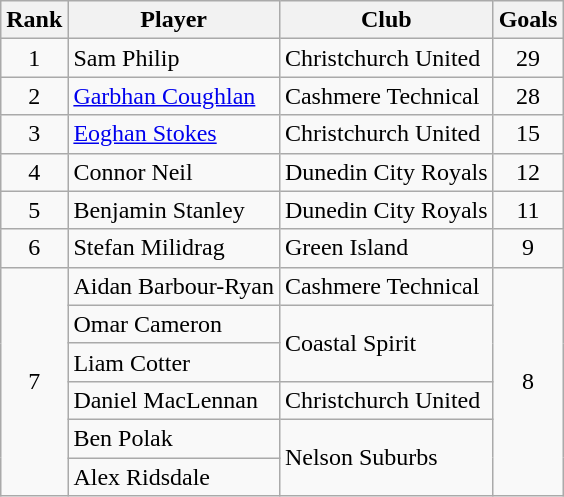<table class="wikitable" style="text-align:center">
<tr>
<th>Rank</th>
<th>Player</th>
<th>Club</th>
<th>Goals</th>
</tr>
<tr>
<td>1</td>
<td align=left> Sam Philip</td>
<td align=left>Christchurch United</td>
<td>29</td>
</tr>
<tr>
<td>2</td>
<td align=left> <a href='#'>Garbhan Coughlan</a></td>
<td align=left>Cashmere Technical</td>
<td>28</td>
</tr>
<tr>
<td>3</td>
<td align=left> <a href='#'>Eoghan Stokes</a></td>
<td align=left>Christchurch United</td>
<td>15</td>
</tr>
<tr>
<td>4</td>
<td align=left> Connor Neil</td>
<td align=left>Dunedin City Royals</td>
<td>12</td>
</tr>
<tr>
<td>5</td>
<td align=left> Benjamin Stanley</td>
<td align=left>Dunedin City Royals</td>
<td>11</td>
</tr>
<tr>
<td>6</td>
<td align=left> Stefan Milidrag</td>
<td align=left>Green Island</td>
<td>9</td>
</tr>
<tr>
<td rowspan="6">7</td>
<td align=left> Aidan Barbour-Ryan</td>
<td align=left>Cashmere Technical</td>
<td rowspan="6">8</td>
</tr>
<tr>
<td align=left> Omar Cameron</td>
<td align=left rowspan="2">Coastal Spirit</td>
</tr>
<tr>
<td align=left> Liam Cotter</td>
</tr>
<tr>
<td align=left> Daniel MacLennan</td>
<td align=left>Christchurch United</td>
</tr>
<tr>
<td align=left> Ben Polak</td>
<td align=left rowspan="2">Nelson Suburbs</td>
</tr>
<tr>
<td align=left> Alex Ridsdale</td>
</tr>
</table>
